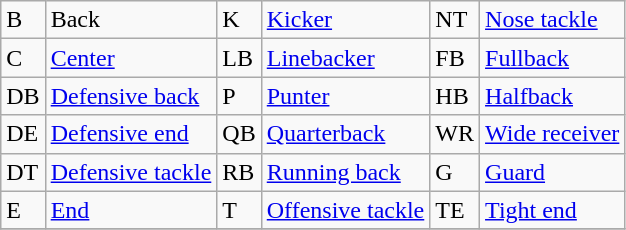<table class="wikitable">
<tr>
<td>B</td>
<td>Back</td>
<td>K</td>
<td><a href='#'>Kicker</a></td>
<td>NT</td>
<td><a href='#'>Nose tackle</a></td>
</tr>
<tr>
<td>C</td>
<td><a href='#'>Center</a></td>
<td>LB</td>
<td><a href='#'>Linebacker</a></td>
<td>FB</td>
<td><a href='#'>Fullback</a></td>
</tr>
<tr>
<td>DB</td>
<td><a href='#'>Defensive back</a></td>
<td>P</td>
<td><a href='#'>Punter</a></td>
<td>HB</td>
<td><a href='#'>Halfback</a></td>
</tr>
<tr>
<td>DE</td>
<td><a href='#'>Defensive end</a></td>
<td>QB</td>
<td><a href='#'>Quarterback</a></td>
<td>WR</td>
<td><a href='#'>Wide receiver</a></td>
</tr>
<tr>
<td>DT</td>
<td><a href='#'>Defensive tackle</a></td>
<td>RB</td>
<td><a href='#'>Running back</a></td>
<td>G</td>
<td><a href='#'>Guard</a></td>
</tr>
<tr>
<td>E</td>
<td><a href='#'>End</a></td>
<td>T</td>
<td><a href='#'>Offensive tackle</a></td>
<td>TE</td>
<td><a href='#'>Tight end</a></td>
</tr>
<tr>
</tr>
</table>
